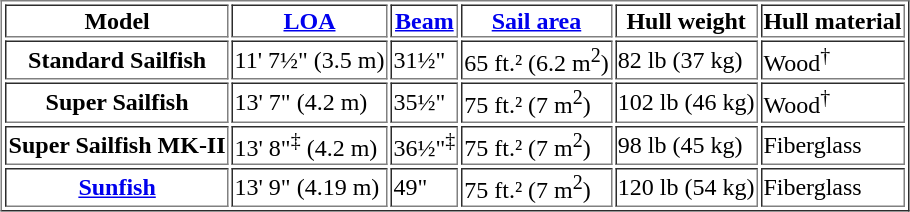<table border="1" style="margin:1em auto;">
<tr>
<th>Model</th>
<th><a href='#'>LOA</a></th>
<th><a href='#'>Beam</a></th>
<th><a href='#'>Sail area</a></th>
<th>Hull weight</th>
<th>Hull material</th>
</tr>
<tr>
<th>Standard Sailfish</th>
<td>11' 7½" (3.5 m)</td>
<td>31½"</td>
<td>65 ft.² (6.2 m<sup>2</sup>)</td>
<td>82 lb (37 kg)</td>
<td>Wood<sup>†</sup></td>
</tr>
<tr>
<th>Super Sailfish</th>
<td>13' 7" (4.2 m)</td>
<td>35½"</td>
<td>75 ft.² (7 m<sup>2</sup>)</td>
<td>102 lb (46 kg)</td>
<td>Wood<sup>†</sup></td>
</tr>
<tr>
<th>Super Sailfish MK-II</th>
<td>13' 8"<sup>‡</sup> (4.2 m)</td>
<td>36½"<sup>‡</sup></td>
<td>75 ft.² (7 m<sup>2</sup>)</td>
<td>98 lb (45 kg)</td>
<td>Fiberglass</td>
</tr>
<tr>
<th><a href='#'>Sunfish</a></th>
<td>13' 9" (4.19 m)</td>
<td>49"</td>
<td>75 ft.² (7 m<sup>2</sup>)</td>
<td>120 lb (54 kg)</td>
<td>Fiberglass</td>
</tr>
</table>
